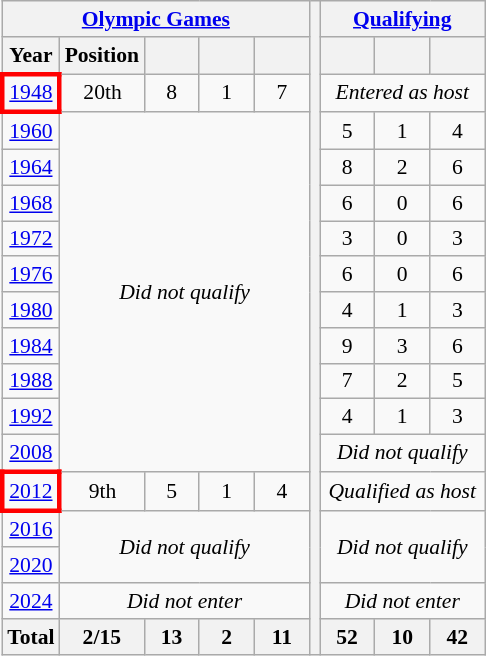<table class="wikitable" style="text-align: center;font-size:90%;">
<tr>
<th colspan=5><a href='#'>Olympic Games</a></th>
<th rowspan=18></th>
<th colspan=3><a href='#'>Qualifying</a></th>
</tr>
<tr>
<th>Year</th>
<th>Position</th>
<th width=30></th>
<th width=30></th>
<th width=30></th>
<th width=30></th>
<th width=30></th>
<th width=30></th>
</tr>
<tr>
<td style="border: 3px solid red"> <a href='#'>1948</a></td>
<td>20th</td>
<td>8</td>
<td>1</td>
<td>7</td>
<td colspan=3><em>Entered as host</em></td>
</tr>
<tr>
<td> <a href='#'>1960</a></td>
<td colspan=4 rowspan=10><em>Did not qualify</em></td>
<td>5</td>
<td>1</td>
<td>4</td>
</tr>
<tr>
<td> <a href='#'>1964</a></td>
<td>8</td>
<td>2</td>
<td>6</td>
</tr>
<tr>
<td> <a href='#'>1968</a></td>
<td>6</td>
<td>0</td>
<td>6</td>
</tr>
<tr>
<td> <a href='#'>1972</a></td>
<td>3</td>
<td>0</td>
<td>3</td>
</tr>
<tr>
<td> <a href='#'>1976</a></td>
<td>6</td>
<td>0</td>
<td>6</td>
</tr>
<tr>
<td> <a href='#'>1980</a></td>
<td>4</td>
<td>1</td>
<td>3</td>
</tr>
<tr>
<td> <a href='#'>1984</a></td>
<td>9</td>
<td>3</td>
<td>6</td>
</tr>
<tr>
<td> <a href='#'>1988</a></td>
<td>7</td>
<td>2</td>
<td>5</td>
</tr>
<tr>
<td> <a href='#'>1992</a></td>
<td>4</td>
<td>1</td>
<td>3</td>
</tr>
<tr>
<td> <a href='#'>2008</a></td>
<td colspan=3><em>Did not qualify</em></td>
</tr>
<tr>
<td style="border: 3px solid red"> <a href='#'>2012</a></td>
<td>9th</td>
<td>5</td>
<td>1</td>
<td>4</td>
<td colspan=3><em>Qualified as host</em></td>
</tr>
<tr>
<td> <a href='#'>2016</a></td>
<td colspan=4 rowspan=2><em>Did not qualify</em></td>
<td colspan=3 rowspan=2><em>Did not qualify</em></td>
</tr>
<tr>
<td> <a href='#'>2020</a></td>
</tr>
<tr>
<td> <a href='#'>2024</a></td>
<td colspan=4><em>Did not enter</em></td>
<td colspan=3><em>Did not enter</em></td>
</tr>
<tr>
<th>Total</th>
<th>2/15</th>
<th>13</th>
<th>2</th>
<th>11</th>
<th>52</th>
<th>10</th>
<th>42</th>
</tr>
</table>
